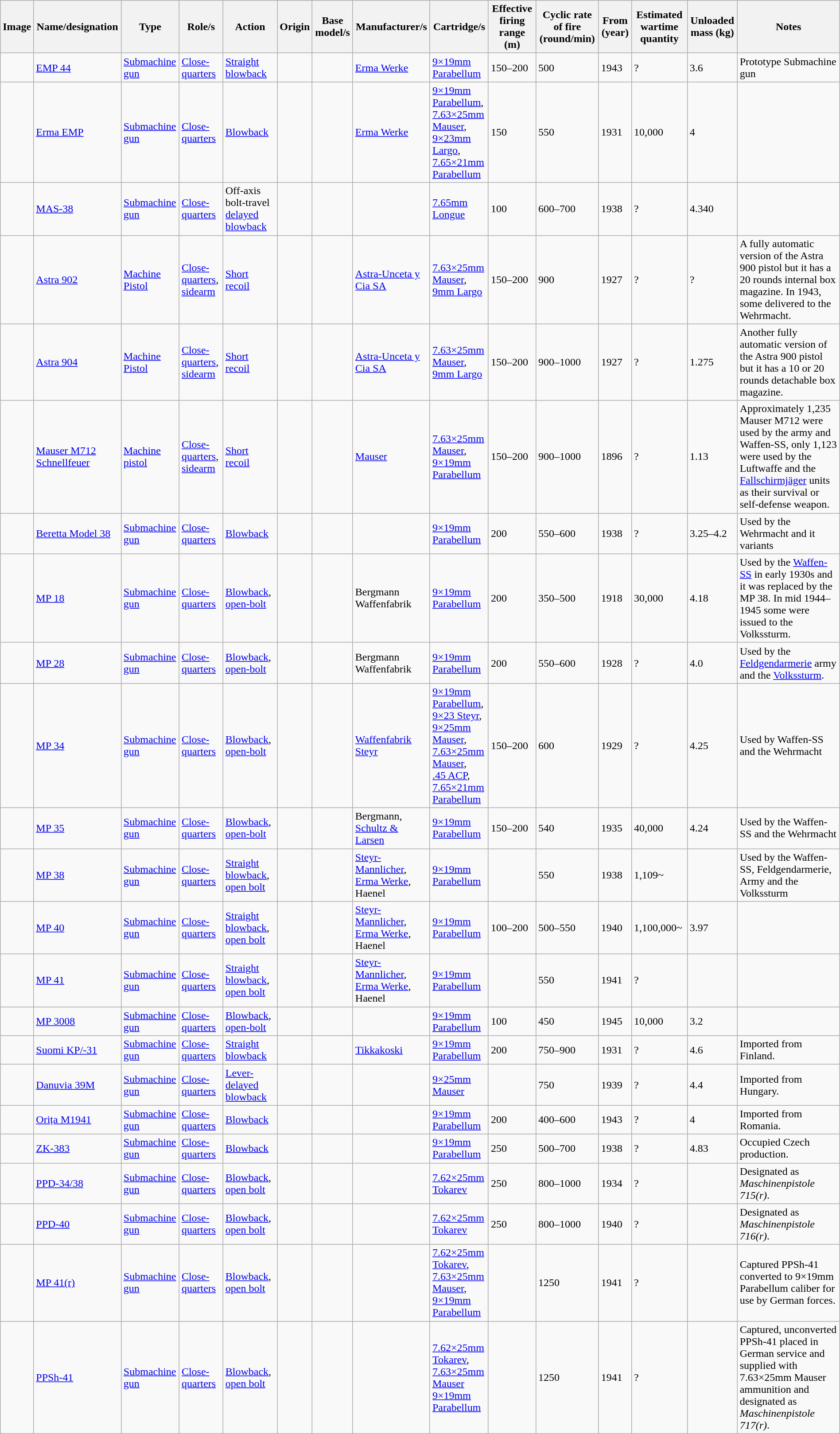<table class="wikitable sortable" style="margin:left; width:100%; border-collapse:collapse;">
<tr>
<th>Image</th>
<th>Name/designation</th>
<th>Type</th>
<th>Role/s</th>
<th>Action</th>
<th>Origin</th>
<th>Base model/s</th>
<th>Manufacturer/s</th>
<th>Cartridge/s</th>
<th>Effective firing range (m)</th>
<th>Cyclic rate of fire (round/min)</th>
<th>From (year)</th>
<th>Estimated wartime quantity</th>
<th>Unloaded mass (kg)</th>
<th class=unsortable>Notes</th>
</tr>
<tr>
<td></td>
<td><a href='#'>EMP 44</a></td>
<td><a href='#'>Submachine gun</a></td>
<td><a href='#'>Close-quarters</a></td>
<td><a href='#'>Straight blowback</a></td>
<td></td>
<td></td>
<td><a href='#'>Erma Werke</a></td>
<td><a href='#'>9×19mm Parabellum</a></td>
<td>150–200</td>
<td>500</td>
<td>1943</td>
<td>?</td>
<td>3.6</td>
<td>Prototype Submachine gun</td>
</tr>
<tr>
<td></td>
<td><a href='#'>Erma EMP</a></td>
<td><a href='#'>Submachine gun</a></td>
<td><a href='#'>Close-quarters</a></td>
<td><a href='#'>Blowback</a></td>
<td></td>
<td></td>
<td><a href='#'>Erma Werke</a></td>
<td><a href='#'>9×19mm Parabellum</a>,<br><a href='#'>7.63×25mm Mauser</a>,<br><a href='#'>9×23mm Largo</a>,<br><a href='#'>7.65×21mm Parabellum</a></td>
<td>150</td>
<td>550</td>
<td>1931</td>
<td>10,000</td>
<td>4</td>
<td></td>
</tr>
<tr>
<td></td>
<td><a href='#'>MAS-38</a></td>
<td><a href='#'>Submachine gun</a></td>
<td><a href='#'>Close-quarters</a></td>
<td>Off-axis bolt-travel <a href='#'>delayed blowback</a></td>
<td></td>
<td></td>
<td></td>
<td><a href='#'>7.65mm Longue</a></td>
<td>100</td>
<td>600–700</td>
<td>1938</td>
<td>?</td>
<td>4.340</td>
<td></td>
</tr>
<tr>
<td></td>
<td><a href='#'>Astra 902</a></td>
<td><a href='#'>Machine Pistol</a></td>
<td><a href='#'>Close-quarters</a>, <a href='#'>sidearm</a></td>
<td><a href='#'>Short recoil</a></td>
<td></td>
<td></td>
<td><a href='#'>Astra-Unceta y Cia SA</a></td>
<td><a href='#'>7.63×25mm Mauser</a>,<br><a href='#'>9mm Largo</a></td>
<td>150–200</td>
<td>900</td>
<td>1927</td>
<td>?</td>
<td>?</td>
<td>A fully automatic version of the Astra 900 pistol but it has a 20 rounds internal box magazine. In 1943, some delivered to the Wehrmacht.</td>
</tr>
<tr>
<td></td>
<td><a href='#'>Astra 904</a></td>
<td><a href='#'>Machine Pistol</a></td>
<td><a href='#'>Close-quarters</a>, <a href='#'>sidearm</a></td>
<td><a href='#'>Short recoil</a></td>
<td></td>
<td></td>
<td><a href='#'>Astra-Unceta y Cia SA</a></td>
<td><a href='#'>7.63×25mm Mauser</a>,<br><a href='#'>9mm Largo</a></td>
<td>150–200</td>
<td>900–1000</td>
<td>1927</td>
<td>?</td>
<td>1.275</td>
<td>Another fully automatic version of the Astra 900 pistol but it has a 10 or 20 rounds detachable box magazine.</td>
</tr>
<tr>
<td></td>
<td><a href='#'>Mauser M712 Schnellfeuer</a></td>
<td><a href='#'>Machine pistol</a></td>
<td><a href='#'>Close-quarters</a>, <a href='#'>sidearm</a></td>
<td><a href='#'>Short recoil</a></td>
<td></td>
<td></td>
<td><a href='#'>Mauser</a></td>
<td><a href='#'>7.63×25mm Mauser</a>,<br><a href='#'>9×19mm Parabellum</a></td>
<td>150–200</td>
<td>900–1000</td>
<td>1896</td>
<td>?</td>
<td>1.13</td>
<td>Approximately 1,235 Mauser M712 were used by the army and Waffen-SS, only 1,123 were used by the Luftwaffe and the  <a href='#'>Fallschirmjäger</a> units as their survival or self-defense weapon.</td>
</tr>
<tr>
<td></td>
<td><a href='#'>Beretta Model 38</a></td>
<td><a href='#'>Submachine gun</a></td>
<td><a href='#'>Close-quarters</a></td>
<td><a href='#'>Blowback</a></td>
<td></td>
<td></td>
<td></td>
<td><a href='#'>9×19mm Parabellum</a></td>
<td>200</td>
<td>550–600</td>
<td>1938</td>
<td>?</td>
<td>3.25–4.2</td>
<td>Used by the Wehrmacht and it variants</td>
</tr>
<tr>
<td></td>
<td><a href='#'>MP 18</a></td>
<td><a href='#'>Submachine gun</a></td>
<td><a href='#'>Close-quarters</a></td>
<td><a href='#'>Blowback</a>, <a href='#'>open-bolt</a></td>
<td></td>
<td></td>
<td>Bergmann Waffenfabrik</td>
<td><a href='#'>9×19mm Parabellum</a></td>
<td>200</td>
<td>350–500</td>
<td>1918</td>
<td>30,000</td>
<td>4.18</td>
<td>Used by the <a href='#'>Waffen-SS</a> in early 1930s and it was replaced by the MP 38. In mid 1944–1945 some were issued to the Volkssturm.</td>
</tr>
<tr>
<td></td>
<td><a href='#'>MP 28</a></td>
<td><a href='#'>Submachine gun</a></td>
<td><a href='#'>Close-quarters</a></td>
<td><a href='#'>Blowback</a>, <a href='#'>open-bolt</a></td>
<td></td>
<td></td>
<td>Bergmann Waffenfabrik</td>
<td><a href='#'>9×19mm Parabellum</a></td>
<td>200</td>
<td>550–600</td>
<td>1928</td>
<td>?</td>
<td>4.0</td>
<td>Used by the <a href='#'>Feldgendarmerie</a> army and the <a href='#'>Volkssturm</a>.</td>
</tr>
<tr>
<td></td>
<td><a href='#'>MP 34</a></td>
<td><a href='#'>Submachine gun</a></td>
<td><a href='#'>Close-quarters</a></td>
<td><a href='#'>Blowback</a>, <a href='#'>open-bolt</a></td>
<td></td>
<td></td>
<td><a href='#'>Waffenfabrik Steyr</a></td>
<td><a href='#'>9×19mm Parabellum</a>,<br><a href='#'>9×23 Steyr</a>,<br><a href='#'>9×25mm Mauser</a>,<br><a href='#'>7.63×25mm Mauser</a>,<br><a href='#'>.45 ACP</a>,<br><a href='#'>7.65×21mm Parabellum</a></td>
<td>150–200</td>
<td>600</td>
<td>1929</td>
<td>?</td>
<td>4.25</td>
<td>Used by Waffen-SS and the Wehrmacht</td>
</tr>
<tr>
<td></td>
<td><a href='#'>MP 35</a></td>
<td><a href='#'>Submachine gun</a></td>
<td><a href='#'>Close-quarters</a></td>
<td><a href='#'>Blowback</a>, <a href='#'>open-bolt</a></td>
<td></td>
<td></td>
<td>Bergmann,<br><a href='#'>Schultz & Larsen</a></td>
<td><a href='#'>9×19mm Parabellum</a></td>
<td>150–200</td>
<td>540</td>
<td>1935</td>
<td>40,000</td>
<td>4.24</td>
<td>Used by the Waffen-SS and the Wehrmacht</td>
</tr>
<tr>
<td></td>
<td><a href='#'>MP 38</a></td>
<td><a href='#'>Submachine gun</a></td>
<td><a href='#'>Close-quarters</a></td>
<td><a href='#'>Straight blowback</a>, <a href='#'>open bolt</a></td>
<td></td>
<td></td>
<td><a href='#'>Steyr-Mannlicher</a>,<br><a href='#'>Erma Werke</a>,<br>Haenel</td>
<td><a href='#'>9×19mm Parabellum</a></td>
<td></td>
<td>550</td>
<td>1938</td>
<td>1,109~</td>
<td></td>
<td>Used by the Waffen-SS, Feldgendarmerie,  Army and the Volkssturm</td>
</tr>
<tr>
<td></td>
<td><a href='#'>MP 40</a></td>
<td><a href='#'>Submachine gun</a></td>
<td><a href='#'>Close-quarters</a></td>
<td><a href='#'>Straight blowback</a>, <a href='#'>open bolt</a></td>
<td></td>
<td></td>
<td><a href='#'>Steyr-Mannlicher</a>,<br><a href='#'>Erma Werke</a>,<br>Haenel</td>
<td><a href='#'>9×19mm Parabellum</a></td>
<td>100–200</td>
<td>500–550</td>
<td>1940</td>
<td>1,100,000~</td>
<td>3.97</td>
<td></td>
</tr>
<tr>
<td></td>
<td><a href='#'>MP 41</a></td>
<td><a href='#'>Submachine gun</a></td>
<td><a href='#'>Close-quarters</a></td>
<td><a href='#'>Straight blowback</a>, <a href='#'>open bolt</a></td>
<td></td>
<td></td>
<td><a href='#'>Steyr-Mannlicher</a>,<br><a href='#'>Erma Werke</a>,<br>Haenel</td>
<td><a href='#'>9×19mm Parabellum</a></td>
<td></td>
<td>550</td>
<td>1941</td>
<td>?</td>
<td></td>
<td></td>
</tr>
<tr>
<td></td>
<td><a href='#'>MP 3008</a></td>
<td><a href='#'>Submachine gun</a></td>
<td><a href='#'>Close-quarters</a></td>
<td><a href='#'>Blowback</a>, <a href='#'>open-bolt</a></td>
<td></td>
<td></td>
<td></td>
<td><a href='#'>9×19mm Parabellum</a></td>
<td>100</td>
<td>450</td>
<td>1945</td>
<td>10,000</td>
<td>3.2</td>
<td></td>
</tr>
<tr>
<td></td>
<td><a href='#'>Suomi KP/-31</a></td>
<td><a href='#'>Submachine gun</a></td>
<td><a href='#'>Close-quarters</a></td>
<td><a href='#'>Straight blowback</a></td>
<td></td>
<td></td>
<td><a href='#'>Tikkakoski</a></td>
<td><a href='#'>9×19mm Parabellum</a></td>
<td>200</td>
<td>750–900</td>
<td>1931</td>
<td>?</td>
<td>4.6</td>
<td>Imported from Finland.</td>
</tr>
<tr>
<td></td>
<td><a href='#'>Danuvia 39M</a></td>
<td><a href='#'>Submachine gun</a></td>
<td><a href='#'>Close-quarters</a></td>
<td><a href='#'>Lever-delayed blowback</a></td>
<td></td>
<td></td>
<td></td>
<td><a href='#'>9×25mm Mauser</a></td>
<td></td>
<td>750</td>
<td>1939</td>
<td>?</td>
<td>4.4</td>
<td>Imported from Hungary.</td>
</tr>
<tr>
<td></td>
<td><a href='#'>Orița M1941</a></td>
<td><a href='#'>Submachine gun</a></td>
<td><a href='#'>Close-quarters</a></td>
<td><a href='#'>Blowback</a></td>
<td></td>
<td></td>
<td></td>
<td><a href='#'>9×19mm Parabellum</a></td>
<td>200</td>
<td>400–600</td>
<td>1943</td>
<td>?</td>
<td>4</td>
<td>Imported from Romania.</td>
</tr>
<tr>
<td></td>
<td><a href='#'>ZK-383</a></td>
<td><a href='#'>Submachine gun</a></td>
<td><a href='#'>Close-quarters</a></td>
<td><a href='#'>Blowback</a></td>
<td></td>
<td></td>
<td></td>
<td><a href='#'>9×19mm Parabellum</a></td>
<td>250</td>
<td>500–700</td>
<td>1938</td>
<td>?</td>
<td>4.83</td>
<td>Occupied Czech production.</td>
</tr>
<tr>
<td></td>
<td><a href='#'>PPD-34/38</a></td>
<td><a href='#'>Submachine gun</a></td>
<td><a href='#'>Close-quarters</a></td>
<td><a href='#'>Blowback</a>, <a href='#'>open bolt</a></td>
<td></td>
<td></td>
<td></td>
<td><a href='#'>7.62×25mm Tokarev</a></td>
<td>250</td>
<td>800–1000</td>
<td>1934</td>
<td>?</td>
<td></td>
<td>Designated as <em>Maschinenpistole 715(r)</em>.</td>
</tr>
<tr>
<td></td>
<td><a href='#'>PPD-40</a></td>
<td><a href='#'>Submachine gun</a></td>
<td><a href='#'>Close-quarters</a></td>
<td><a href='#'>Blowback</a>, <a href='#'>open bolt</a></td>
<td></td>
<td></td>
<td></td>
<td><a href='#'>7.62×25mm Tokarev</a></td>
<td>250</td>
<td>800–1000</td>
<td>1940</td>
<td>?</td>
<td></td>
<td>Designated as <em>Maschinenpistole 716(r)</em>.</td>
</tr>
<tr>
<td></td>
<td><a href='#'>MP 41(r)</a></td>
<td><a href='#'>Submachine gun</a></td>
<td><a href='#'>Close-quarters</a></td>
<td><a href='#'>Blowback</a>, <a href='#'>open bolt</a></td>
<td></td>
<td></td>
<td></td>
<td><a href='#'>7.62×25mm Tokarev</a>, <br> <a href='#'>7.63×25mm Mauser</a>, <br> <a href='#'>9×19mm Parabellum</a></td>
<td></td>
<td>1250</td>
<td>1941</td>
<td>?</td>
<td></td>
<td>Captured PPSh-41 converted to 9×19mm Parabellum caliber for use by German forces.</td>
</tr>
<tr>
<td></td>
<td><a href='#'>PPSh-41</a></td>
<td><a href='#'>Submachine gun</a></td>
<td><a href='#'>Close-quarters</a></td>
<td><a href='#'>Blowback</a>, <a href='#'>open bolt</a></td>
<td></td>
<td></td>
<td></td>
<td><a href='#'>7.62×25mm Tokarev</a>, <br> <a href='#'>7.63×25mm Mauser</a> <br> <a href='#'>9×19mm Parabellum</a></td>
<td></td>
<td>1250</td>
<td>1941</td>
<td>?</td>
<td></td>
<td>Captured, unconverted PPSh-41 placed in German service and supplied with 7.63×25mm Mauser ammunition and designated as <em>Maschinenpistole 717(r)</em>.</td>
</tr>
</table>
